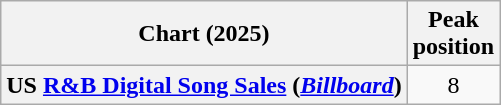<table class="wikitable sortable plainrowheaders" style="text-align:center">
<tr>
<th>Chart (2025)</th>
<th>Peak<br>position</th>
</tr>
<tr>
<th scope="row">US <a href='#'>R&B Digital Song Sales</a> (<em><a href='#'>Billboard</a></em>)</th>
<td style="text-align:center;">8</td>
</tr>
</table>
